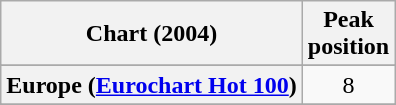<table class="wikitable sortable plainrowheaders" style="text-align:center">
<tr>
<th>Chart (2004)</th>
<th>Peak<br>position</th>
</tr>
<tr>
</tr>
<tr>
<th scope="row">Europe (<a href='#'>Eurochart Hot 100</a>)</th>
<td>8</td>
</tr>
<tr>
</tr>
<tr>
</tr>
<tr>
</tr>
<tr>
</tr>
<tr>
</tr>
<tr>
</tr>
</table>
